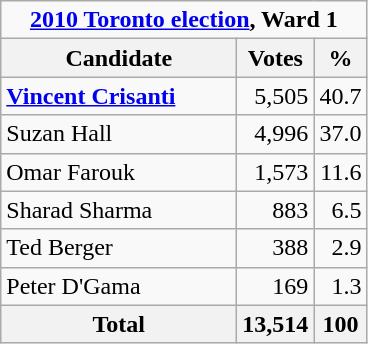<table class="wikitable">
<tr>
<td Colspan="3" align="center"><strong><a href='#'>2010 Toronto election</a>, Ward 1</strong></td>
</tr>
<tr>
<th bgcolor="#DDDDFF" width="150px">Candidate</th>
<th bgcolor="#DDDDFF">Votes</th>
<th bgcolor="#DDDDFF">%</th>
</tr>
<tr>
<td><strong><a href='#'>Vincent Crisanti</a></strong></td>
<td align=right>5,505</td>
<td align=right>40.7</td>
</tr>
<tr>
<td>Suzan Hall</td>
<td align=right>4,996</td>
<td align=right>37.0</td>
</tr>
<tr>
<td>Omar Farouk</td>
<td align=right>1,573</td>
<td align=right>11.6</td>
</tr>
<tr>
<td>Sharad Sharma</td>
<td align=right>883</td>
<td align=right>6.5</td>
</tr>
<tr>
<td>Ted Berger</td>
<td align=right>388</td>
<td align=right>2.9</td>
</tr>
<tr>
<td>Peter D'Gama</td>
<td align=right>169</td>
<td align=right>1.3</td>
</tr>
<tr>
<th>Total</th>
<th align=right>13,514</th>
<th align=right>100</th>
</tr>
</table>
